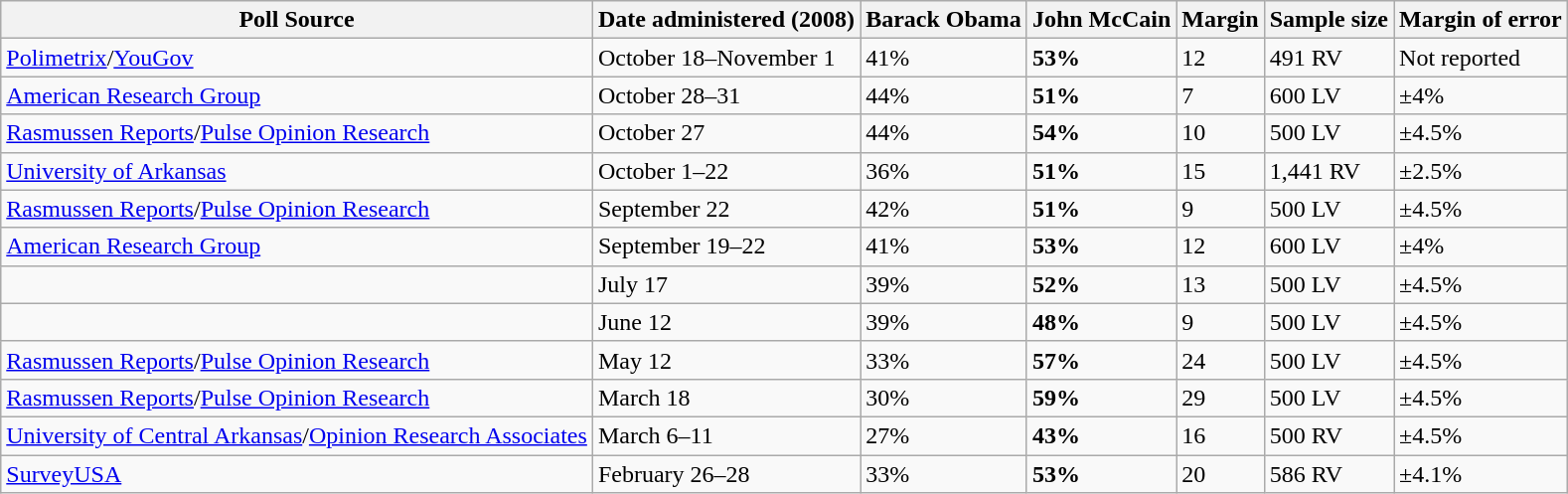<table class="wikitable collapsible">
<tr>
<th>Poll Source</th>
<th>Date administered (2008)</th>
<th>Barack Obama</th>
<th>John McCain</th>
<th>Margin</th>
<th>Sample size</th>
<th>Margin of error</th>
</tr>
<tr>
<td><a href='#'>Polimetrix</a>/<a href='#'>YouGov</a></td>
<td>October 18–November 1</td>
<td>41%</td>
<td><strong>53%</strong></td>
<td>12</td>
<td>491 RV</td>
<td>Not reported</td>
</tr>
<tr>
<td><a href='#'>American Research Group</a></td>
<td>October 28–31</td>
<td>44%</td>
<td><strong>51%</strong></td>
<td>7</td>
<td>600 LV</td>
<td>±4%</td>
</tr>
<tr>
<td><a href='#'>Rasmussen Reports</a>/<a href='#'>Pulse Opinion Research</a></td>
<td>October 27</td>
<td>44%</td>
<td><strong>54%</strong></td>
<td>10</td>
<td>500 LV</td>
<td>±4.5%</td>
</tr>
<tr>
<td><a href='#'>University of Arkansas</a></td>
<td>October 1–22</td>
<td>36%</td>
<td><strong>51%</strong></td>
<td>15</td>
<td>1,441 RV</td>
<td>±2.5%</td>
</tr>
<tr>
<td><a href='#'>Rasmussen Reports</a>/<a href='#'>Pulse Opinion Research</a></td>
<td>September 22</td>
<td>42%</td>
<td><strong>51%</strong></td>
<td>9</td>
<td>500 LV</td>
<td>±4.5%</td>
</tr>
<tr>
<td><a href='#'>American Research Group</a></td>
<td>September 19–22</td>
<td>41%</td>
<td><strong>53%</strong></td>
<td>12</td>
<td>600 LV</td>
<td>±4%</td>
</tr>
<tr>
<td></td>
<td>July 17</td>
<td>39%</td>
<td><strong>52%</strong></td>
<td>13</td>
<td>500 LV</td>
<td>±4.5%</td>
</tr>
<tr>
<td></td>
<td>June 12</td>
<td>39%</td>
<td><strong>48%</strong></td>
<td>9</td>
<td>500 LV</td>
<td>±4.5%</td>
</tr>
<tr>
<td><a href='#'>Rasmussen Reports</a>/<a href='#'>Pulse Opinion Research</a></td>
<td>May 12</td>
<td>33%</td>
<td><strong>57%</strong></td>
<td>24</td>
<td>500 LV</td>
<td>±4.5%</td>
</tr>
<tr>
<td><a href='#'>Rasmussen Reports</a>/<a href='#'>Pulse Opinion Research</a></td>
<td>March 18</td>
<td>30%</td>
<td><strong>59%</strong></td>
<td>29</td>
<td>500 LV</td>
<td>±4.5%</td>
</tr>
<tr>
<td><a href='#'>University of Central Arkansas</a>/<a href='#'>Opinion Research Associates</a></td>
<td>March 6–11</td>
<td>27%</td>
<td><strong>43%</strong></td>
<td>16</td>
<td>500 RV</td>
<td>±4.5%</td>
</tr>
<tr>
<td><a href='#'>SurveyUSA</a></td>
<td>February 26–28</td>
<td>33%</td>
<td><strong>53%</strong></td>
<td>20</td>
<td>586 RV</td>
<td>±4.1%</td>
</tr>
</table>
